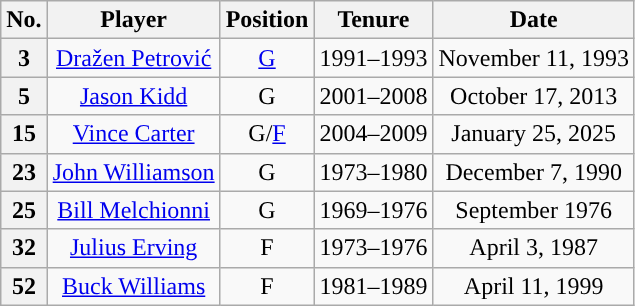<table class="wikitable sortable" style="text-align:center">
<tr>
<th scope="col">No.</th>
<th scope="col">Player</th>
<th scope="col">Position</th>
<th scope="col">Tenure</th>
<th scope="col">Date</th>
</tr>
<tr>
<th scope="row">3</th>
<td><a href='#'>Dražen Petrović</a></td>
<td><a href='#'>G</a></td>
<td>1991–1993</td>
<td>November 11, 1993</td>
</tr>
<tr>
<th scope="row">5</th>
<td><a href='#'>Jason Kidd</a></td>
<td>G</td>
<td>2001–2008</td>
<td>October 17, 2013</td>
</tr>
<tr>
<th scope="row">15</th>
<td><a href='#'>Vince Carter</a></td>
<td>G/<a href='#'>F</a></td>
<td>2004–2009</td>
<td>January 25, 2025</td>
</tr>
<tr>
<th scope="row">23</th>
<td><a href='#'>John Williamson</a></td>
<td>G</td>
<td>1973–1980</td>
<td>December 7, 1990</td>
</tr>
<tr>
<th scope="row">25</th>
<td><a href='#'>Bill Melchionni</a></td>
<td>G</td>
<td>1969–1976</td>
<td>September 1976</td>
</tr>
<tr>
<th scope="row">32</th>
<td><a href='#'>Julius Erving</a></td>
<td>F</td>
<td>1973–1976</td>
<td>April 3, 1987</td>
</tr>
<tr>
<th scope="row">52</th>
<td><a href='#'>Buck Williams</a></td>
<td>F</td>
<td>1981–1989</td>
<td>April 11, 1999</td>
</tr>
</table>
